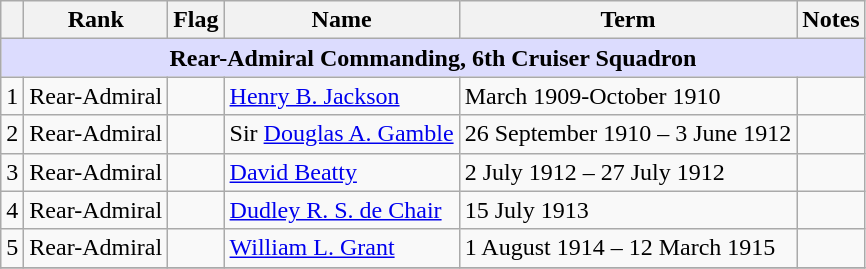<table class="wikitable">
<tr>
<th></th>
<th>Rank</th>
<th>Flag</th>
<th>Name</th>
<th>Term</th>
<th>Notes</th>
</tr>
<tr>
<td colspan="6" align="center" style="background:#dcdcfe;"><strong>Rear-Admiral Commanding, 6th Cruiser Squadron</strong></td>
</tr>
<tr>
<td>1</td>
<td>Rear-Admiral</td>
<td></td>
<td><a href='#'>Henry B. Jackson</a></td>
<td>March 1909-October 1910</td>
<td></td>
</tr>
<tr>
<td>2</td>
<td>Rear-Admiral</td>
<td></td>
<td>Sir <a href='#'>Douglas A. Gamble</a></td>
<td>26 September 1910  – 3 June 1912</td>
<td></td>
</tr>
<tr>
<td>3</td>
<td>Rear-Admiral</td>
<td></td>
<td><a href='#'>David Beatty</a></td>
<td>2 July 1912 – 27 July 1912</td>
<td></td>
</tr>
<tr>
<td>4</td>
<td>Rear-Admiral</td>
<td></td>
<td><a href='#'>Dudley R. S. de Chair</a></td>
<td>15 July 1913</td>
<td></td>
</tr>
<tr>
<td>5</td>
<td>Rear-Admiral</td>
<td></td>
<td><a href='#'>William L. Grant</a></td>
<td>1 August 1914 – 12 March 1915</td>
<td></td>
</tr>
<tr>
</tr>
</table>
